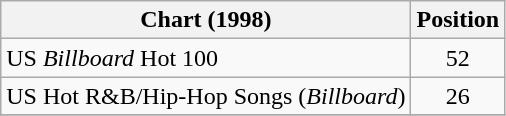<table class="wikitable sortable">
<tr>
<th>Chart (1998)</th>
<th>Position</th>
</tr>
<tr>
<td>US <em>Billboard</em> Hot 100</td>
<td align="center">52</td>
</tr>
<tr>
<td>US Hot R&B/Hip-Hop Songs (<em>Billboard</em>)</td>
<td align="center">26</td>
</tr>
<tr>
</tr>
</table>
